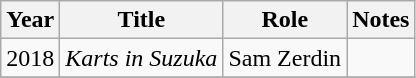<table class="wikitable sortable">
<tr>
<th>Year</th>
<th>Title</th>
<th>Role</th>
<th>Notes</th>
</tr>
<tr>
<td>2018</td>
<td><em>Karts in Suzuka</em></td>
<td>Sam Zerdin</td>
<td></td>
</tr>
<tr>
</tr>
</table>
